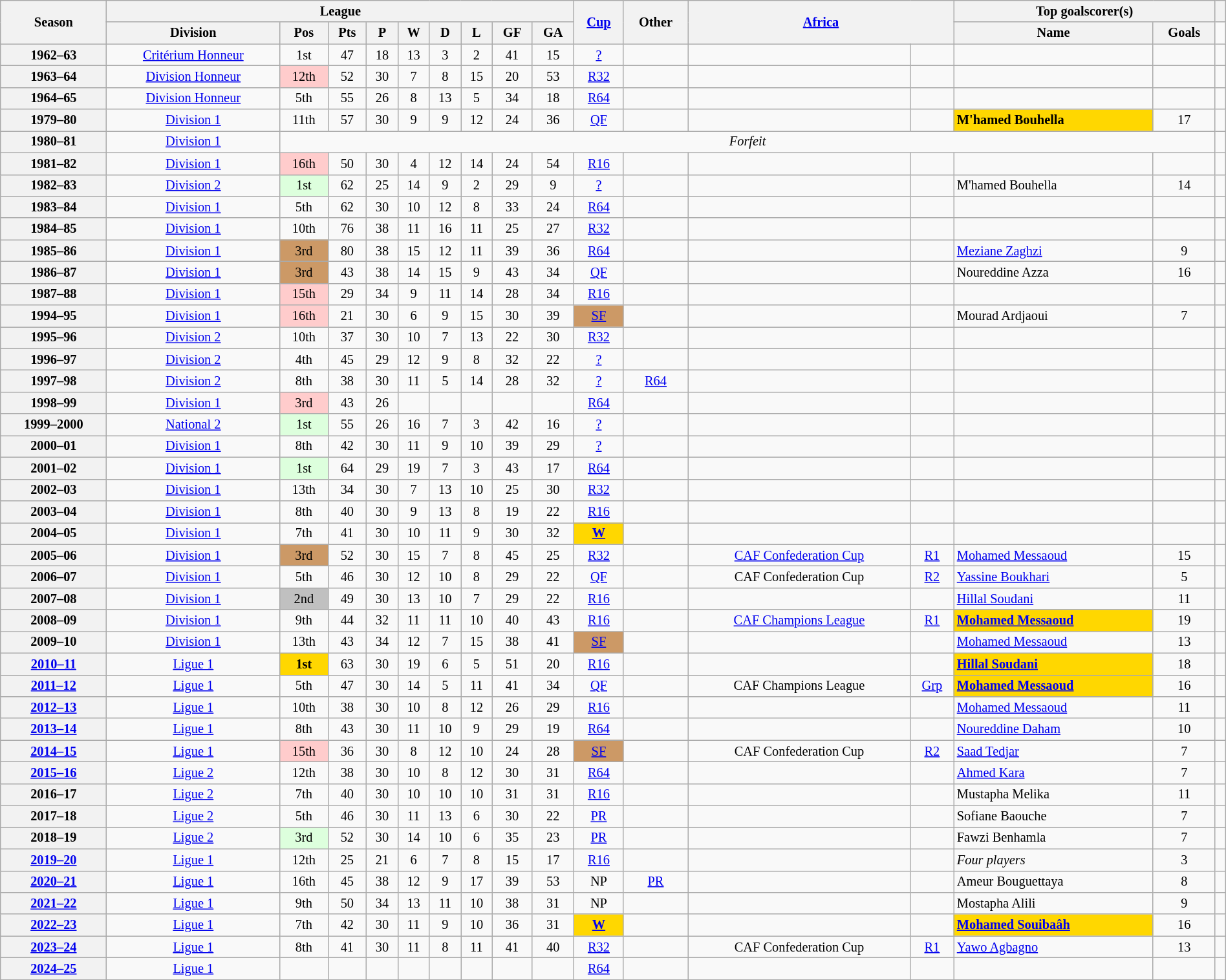<table class="wikitable" style="text-align:center; font-size:85%;width:100%; text-align:center">
<tr>
<th rowspan=2>Season</th>
<th colspan=9>League</th>
<th rowspan=2><a href='#'>Cup</a></th>
<th rowspan=2>Other</th>
<th rowspan=2 colspan=2><a href='#'>Africa</a></th>
<th colspan=2>Top goalscorer(s)</th>
<th colspan=2></th>
</tr>
<tr>
<th>Division</th>
<th>Pos</th>
<th>Pts</th>
<th>P</th>
<th>W</th>
<th>D</th>
<th>L</th>
<th>GF</th>
<th>GA</th>
<th>Name</th>
<th>Goals</th>
</tr>
<tr>
<th>1962–63</th>
<td><a href='#'>Critérium Honneur</a></td>
<td>1st</td>
<td>47</td>
<td>18</td>
<td>13</td>
<td>3</td>
<td>2</td>
<td>41</td>
<td>15</td>
<td><a href='#'>?</a></td>
<td></td>
<td></td>
<td></td>
<td align=left></td>
<td></td>
<td></td>
</tr>
<tr>
<th>1963–64</th>
<td><a href='#'>Division Honneur</a></td>
<td bgcolor="#FFCCCC">12th</td>
<td>52</td>
<td>30</td>
<td>7</td>
<td>8</td>
<td>15</td>
<td>20</td>
<td>53</td>
<td><a href='#'>R32</a></td>
<td></td>
<td></td>
<td></td>
<td align=left></td>
<td></td>
<td></td>
</tr>
<tr>
<th>1964–65</th>
<td><a href='#'>Division Honneur</a></td>
<td>5th</td>
<td>55</td>
<td>26</td>
<td>8</td>
<td>13</td>
<td>5</td>
<td>34</td>
<td>18</td>
<td><a href='#'>R64</a></td>
<td></td>
<td></td>
<td></td>
<td align=left></td>
<td></td>
<td></td>
</tr>
<tr>
<th>1979–80</th>
<td><a href='#'>Division 1</a></td>
<td>11th</td>
<td>57</td>
<td>30</td>
<td>9</td>
<td>9</td>
<td>12</td>
<td>24</td>
<td>36</td>
<td><a href='#'>QF</a></td>
<td></td>
<td></td>
<td></td>
<td align=left bgcolor=gold><strong>M'hamed Bouhella</strong></td>
<td>17</td>
<td></td>
</tr>
<tr>
<th>1980–81</th>
<td><a href='#'>Division 1</a></td>
<td colspan=14><em>Forfeit</em> </td>
</tr>
<tr>
<th>1981–82</th>
<td><a href='#'>Division 1</a></td>
<td bgcolor="#FFCCCC">16th</td>
<td>50</td>
<td>30</td>
<td>4</td>
<td>12</td>
<td>14</td>
<td>24</td>
<td>54</td>
<td><a href='#'>R16</a></td>
<td></td>
<td></td>
<td></td>
<td align=left></td>
<td></td>
<td></td>
</tr>
<tr>
<th>1982–83</th>
<td><a href='#'>Division 2</a></td>
<td bgcolor="#DDFFDD">1st</td>
<td>62</td>
<td>25</td>
<td>14</td>
<td>9</td>
<td>2</td>
<td>29</td>
<td>9</td>
<td><a href='#'>?</a></td>
<td></td>
<td></td>
<td></td>
<td align=left>M'hamed Bouhella</td>
<td>14</td>
<td></td>
</tr>
<tr>
<th>1983–84</th>
<td><a href='#'>Division 1</a></td>
<td>5th</td>
<td>62</td>
<td>30</td>
<td>10</td>
<td>12</td>
<td>8</td>
<td>33</td>
<td>24</td>
<td><a href='#'>R64</a></td>
<td></td>
<td></td>
<td></td>
<td align=left></td>
<td></td>
<td></td>
</tr>
<tr>
<th>1984–85</th>
<td><a href='#'>Division 1</a></td>
<td>10th</td>
<td>76</td>
<td>38</td>
<td>11</td>
<td>16</td>
<td>11</td>
<td>25</td>
<td>27</td>
<td><a href='#'>R32</a></td>
<td></td>
<td></td>
<td></td>
<td align=left></td>
<td></td>
<td></td>
</tr>
<tr>
<th>1985–86</th>
<td><a href='#'>Division 1</a></td>
<td bgcolor=#cc9966>3rd</td>
<td>80</td>
<td>38</td>
<td>15</td>
<td>12</td>
<td>11</td>
<td>39</td>
<td>36</td>
<td><a href='#'>R64</a></td>
<td></td>
<td></td>
<td></td>
<td align=left><a href='#'>Meziane Zaghzi</a></td>
<td>9</td>
<td></td>
</tr>
<tr>
<th>1986–87</th>
<td><a href='#'>Division 1</a></td>
<td bgcolor=#cc9966>3rd</td>
<td>43</td>
<td>38</td>
<td>14</td>
<td>15</td>
<td>9</td>
<td>43</td>
<td>34</td>
<td><a href='#'>QF</a></td>
<td></td>
<td></td>
<td></td>
<td align=left>Noureddine Azza</td>
<td>16</td>
<td></td>
</tr>
<tr>
<th>1987–88</th>
<td><a href='#'>Division 1</a></td>
<td bgcolor="#FFCCCC">15th</td>
<td>29</td>
<td>34</td>
<td>9</td>
<td>11</td>
<td>14</td>
<td>28</td>
<td>34</td>
<td><a href='#'>R16</a></td>
<td></td>
<td></td>
<td></td>
<td align=left></td>
<td></td>
<td></td>
</tr>
<tr>
<th>1994–95</th>
<td><a href='#'>Division 1</a></td>
<td bgcolor="#FFCCCC">16th</td>
<td>21</td>
<td>30</td>
<td>6</td>
<td>9</td>
<td>15</td>
<td>30</td>
<td>39</td>
<td bgcolor=#cc9966><a href='#'>SF</a></td>
<td></td>
<td></td>
<td></td>
<td align=left>Mourad Ardjaoui</td>
<td>7</td>
<td></td>
</tr>
<tr>
<th>1995–96</th>
<td><a href='#'>Division 2</a></td>
<td>10th</td>
<td>37</td>
<td>30</td>
<td>10</td>
<td>7</td>
<td>13</td>
<td>22</td>
<td>30</td>
<td><a href='#'>R32</a></td>
<td></td>
<td></td>
<td></td>
<td align=left></td>
<td></td>
<td></td>
</tr>
<tr>
<th>1996–97</th>
<td><a href='#'>Division 2</a></td>
<td>4th</td>
<td>45</td>
<td>29</td>
<td>12</td>
<td>9</td>
<td>8</td>
<td>32</td>
<td>22</td>
<td><a href='#'>?</a></td>
<td></td>
<td></td>
<td></td>
<td align=left></td>
<td></td>
<td></td>
</tr>
<tr>
<th>1997–98</th>
<td><a href='#'>Division 2</a></td>
<td>8th</td>
<td>38</td>
<td>30</td>
<td>11</td>
<td>5</td>
<td>14</td>
<td>28</td>
<td>32</td>
<td><a href='#'>?</a></td>
<td><a href='#'>R64</a></td>
<td></td>
<td></td>
<td align=left></td>
<td></td>
<td></td>
</tr>
<tr>
<th>1998–99</th>
<td><a href='#'>Division 1</a></td>
<td bgcolor="#FFCCCC">3rd</td>
<td>43</td>
<td>26</td>
<td></td>
<td></td>
<td></td>
<td></td>
<td></td>
<td><a href='#'>R64</a></td>
<td></td>
<td></td>
<td></td>
<td align=left></td>
<td></td>
<td></td>
</tr>
<tr>
<th>1999–2000</th>
<td><a href='#'>National 2</a></td>
<td bgcolor="#DDFFDD">1st</td>
<td>55</td>
<td>26</td>
<td>16</td>
<td>7</td>
<td>3</td>
<td>42</td>
<td>16</td>
<td><a href='#'>?</a></td>
<td></td>
<td></td>
<td></td>
<td align=left></td>
<td></td>
<td></td>
</tr>
<tr>
<th>2000–01</th>
<td><a href='#'>Division 1</a></td>
<td>8th</td>
<td>42</td>
<td>30</td>
<td>11</td>
<td>9</td>
<td>10</td>
<td>39</td>
<td>29</td>
<td><a href='#'>?</a></td>
<td></td>
<td></td>
<td></td>
<td align=left></td>
<td></td>
<td></td>
</tr>
<tr>
<th>2001–02</th>
<td><a href='#'>Division 1</a></td>
<td bgcolor="#DDFFDD">1st</td>
<td>64</td>
<td>29</td>
<td>19</td>
<td>7</td>
<td>3</td>
<td>43</td>
<td>17</td>
<td><a href='#'>R64</a></td>
<td></td>
<td></td>
<td></td>
<td align=left></td>
<td></td>
<td></td>
</tr>
<tr>
<th>2002–03</th>
<td><a href='#'>Division 1</a></td>
<td>13th</td>
<td>34</td>
<td>30</td>
<td>7</td>
<td>13</td>
<td>10</td>
<td>25</td>
<td>30</td>
<td><a href='#'>R32</a></td>
<td></td>
<td></td>
<td></td>
<td align=left></td>
<td></td>
<td></td>
</tr>
<tr>
<th>2003–04</th>
<td><a href='#'>Division 1</a></td>
<td>8th</td>
<td>40</td>
<td>30</td>
<td>9</td>
<td>13</td>
<td>8</td>
<td>19</td>
<td>22</td>
<td><a href='#'>R16</a></td>
<td></td>
<td></td>
<td></td>
<td align=left></td>
<td></td>
<td></td>
</tr>
<tr>
<th>2004–05</th>
<td><a href='#'>Division 1</a></td>
<td>7th</td>
<td>41</td>
<td>30</td>
<td>10</td>
<td>11</td>
<td>9</td>
<td>30</td>
<td>32</td>
<td bgcolor=gold><a href='#'><strong>W</strong></a></td>
<td></td>
<td></td>
<td></td>
<td align=left></td>
<td></td>
<td></td>
</tr>
<tr>
<th>2005–06</th>
<td><a href='#'>Division 1</a></td>
<td bgcolor=#cc9966>3rd</td>
<td>52</td>
<td>30</td>
<td>15</td>
<td>7</td>
<td>8</td>
<td>45</td>
<td>25</td>
<td><a href='#'>R32</a></td>
<td></td>
<td><a href='#'>CAF Confederation Cup</a></td>
<td><a href='#'>R1</a></td>
<td align=left><a href='#'>Mohamed Messaoud</a></td>
<td>15</td>
<td></td>
</tr>
<tr>
<th>2006–07</th>
<td><a href='#'>Division 1</a></td>
<td>5th</td>
<td>46</td>
<td>30</td>
<td>12</td>
<td>10</td>
<td>8</td>
<td>29</td>
<td>22</td>
<td><a href='#'>QF</a></td>
<td></td>
<td>CAF Confederation Cup</td>
<td><a href='#'>R2</a></td>
<td align=left><a href='#'>Yassine Boukhari</a></td>
<td>5</td>
<td></td>
</tr>
<tr>
<th>2007–08</th>
<td><a href='#'>Division 1</a></td>
<td bgcolor=silver>2nd</td>
<td>49</td>
<td>30</td>
<td>13</td>
<td>10</td>
<td>7</td>
<td>29</td>
<td>22</td>
<td><a href='#'>R16</a></td>
<td></td>
<td></td>
<td></td>
<td align=left><a href='#'>Hillal Soudani</a></td>
<td>11</td>
<td></td>
</tr>
<tr>
<th>2008–09</th>
<td><a href='#'>Division 1</a></td>
<td>9th</td>
<td>44</td>
<td>32</td>
<td>11</td>
<td>11</td>
<td>10</td>
<td>40</td>
<td>43</td>
<td><a href='#'>R16</a></td>
<td></td>
<td><a href='#'>CAF Champions League</a></td>
<td><a href='#'>R1</a></td>
<td align=left bgcolor=gold><strong><a href='#'>Mohamed Messaoud</a></strong></td>
<td>19</td>
<td></td>
</tr>
<tr>
<th>2009–10</th>
<td><a href='#'>Division 1</a></td>
<td>13th</td>
<td>43</td>
<td>34</td>
<td>12</td>
<td>7</td>
<td>15</td>
<td>38</td>
<td>41</td>
<td bgcolor=#cc9966><a href='#'>SF</a></td>
<td></td>
<td></td>
<td></td>
<td align=left><a href='#'>Mohamed Messaoud</a></td>
<td>13</td>
<td></td>
</tr>
<tr>
<th><a href='#'>2010–11</a></th>
<td><a href='#'>Ligue 1</a></td>
<td bgcolor=gold><strong>1st</strong></td>
<td>63</td>
<td>30</td>
<td>19</td>
<td>6</td>
<td>5</td>
<td>51</td>
<td>20</td>
<td><a href='#'>R16</a></td>
<td></td>
<td></td>
<td></td>
<td align=left bgcolor=gold><strong><a href='#'>Hillal Soudani</a></strong></td>
<td>18</td>
<td></td>
</tr>
<tr>
<th><a href='#'>2011–12</a></th>
<td><a href='#'>Ligue 1</a></td>
<td>5th</td>
<td>47</td>
<td>30</td>
<td>14</td>
<td>5</td>
<td>11</td>
<td>41</td>
<td>34</td>
<td><a href='#'>QF</a></td>
<td></td>
<td>CAF Champions League</td>
<td><a href='#'>Grp</a></td>
<td align=left bgcolor=gold><strong><a href='#'>Mohamed Messaoud</a></strong></td>
<td>16</td>
<td></td>
</tr>
<tr>
<th><a href='#'>2012–13</a></th>
<td><a href='#'>Ligue 1</a></td>
<td>10th</td>
<td>38</td>
<td>30</td>
<td>10</td>
<td>8</td>
<td>12</td>
<td>26</td>
<td>29</td>
<td><a href='#'>R16</a></td>
<td></td>
<td></td>
<td></td>
<td align=left><a href='#'>Mohamed Messaoud</a></td>
<td>11</td>
<td></td>
</tr>
<tr>
<th><a href='#'>2013–14</a></th>
<td><a href='#'>Ligue 1</a></td>
<td>8th</td>
<td>43</td>
<td>30</td>
<td>11</td>
<td>10</td>
<td>9</td>
<td>29</td>
<td>19</td>
<td><a href='#'>R64</a></td>
<td></td>
<td></td>
<td></td>
<td align=left><a href='#'>Noureddine Daham</a></td>
<td>10</td>
<td></td>
</tr>
<tr>
<th><a href='#'>2014–15</a></th>
<td><a href='#'>Ligue 1</a></td>
<td bgcolor="#FFCCCC">15th</td>
<td>36</td>
<td>30</td>
<td>8</td>
<td>12</td>
<td>10</td>
<td>24</td>
<td>28</td>
<td bgcolor=#cc9966><a href='#'>SF</a></td>
<td></td>
<td>CAF Confederation Cup</td>
<td><a href='#'>R2</a></td>
<td align=left><a href='#'>Saad Tedjar</a></td>
<td>7</td>
<td></td>
</tr>
<tr>
<th><a href='#'>2015–16</a></th>
<td><a href='#'>Ligue 2</a></td>
<td>12th</td>
<td>38</td>
<td>30</td>
<td>10</td>
<td>8</td>
<td>12</td>
<td>30</td>
<td>31</td>
<td><a href='#'>R64</a></td>
<td></td>
<td></td>
<td></td>
<td align=left><a href='#'>Ahmed Kara</a></td>
<td>7</td>
<td></td>
</tr>
<tr>
<th>2016–17</th>
<td><a href='#'>Ligue 2</a></td>
<td>7th</td>
<td>40</td>
<td>30</td>
<td>10</td>
<td>10</td>
<td>10</td>
<td>31</td>
<td>31</td>
<td><a href='#'>R16</a></td>
<td></td>
<td></td>
<td></td>
<td align=left>Mustapha Melika</td>
<td>11</td>
<td></td>
</tr>
<tr>
<th>2017–18</th>
<td><a href='#'>Ligue 2</a></td>
<td>5th</td>
<td>46</td>
<td>30</td>
<td>11</td>
<td>13</td>
<td>6</td>
<td>30</td>
<td>22</td>
<td><a href='#'>PR</a></td>
<td></td>
<td></td>
<td></td>
<td align=left>Sofiane Baouche</td>
<td>7</td>
<td></td>
</tr>
<tr>
<th>2018–19</th>
<td><a href='#'>Ligue 2</a></td>
<td bgcolor="#DDFFDD">3rd</td>
<td>52</td>
<td>30</td>
<td>14</td>
<td>10</td>
<td>6</td>
<td>35</td>
<td>23</td>
<td><a href='#'>PR</a></td>
<td></td>
<td></td>
<td></td>
<td align=left>Fawzi Benhamla</td>
<td>7</td>
<td></td>
</tr>
<tr>
<th><a href='#'>2019–20</a></th>
<td><a href='#'>Ligue 1</a></td>
<td>12th</td>
<td>25</td>
<td>21</td>
<td>6</td>
<td>7</td>
<td>8</td>
<td>15</td>
<td>17</td>
<td><a href='#'>R16</a></td>
<td></td>
<td></td>
<td></td>
<td align=left><em>Four players</em></td>
<td>3</td>
<td></td>
</tr>
<tr>
<th><a href='#'>2020–21</a></th>
<td><a href='#'>Ligue 1</a></td>
<td>16th</td>
<td>45</td>
<td>38</td>
<td>12</td>
<td>9</td>
<td>17</td>
<td>39</td>
<td>53</td>
<td>NP</td>
<td><a href='#'>PR</a></td>
<td></td>
<td></td>
<td align=left>Ameur Bouguettaya</td>
<td>8</td>
<td></td>
</tr>
<tr>
<th><a href='#'>2021–22</a></th>
<td><a href='#'>Ligue 1</a></td>
<td>9th</td>
<td>50</td>
<td>34</td>
<td>13</td>
<td>11</td>
<td>10</td>
<td>38</td>
<td>31</td>
<td>NP</td>
<td></td>
<td></td>
<td></td>
<td align=left>Mostapha Alili</td>
<td>9</td>
<td></td>
</tr>
<tr>
<th><a href='#'>2022–23</a></th>
<td><a href='#'>Ligue 1</a></td>
<td>7th</td>
<td>42</td>
<td>30</td>
<td>11</td>
<td>9</td>
<td>10</td>
<td>36</td>
<td>31</td>
<td bgcolor=gold><a href='#'><strong>W</strong></a></td>
<td></td>
<td></td>
<td></td>
<td align=left bgcolor=gold><strong><a href='#'>Mohamed Souibaâh</a></strong></td>
<td>16</td>
<td></td>
</tr>
<tr>
<th><a href='#'>2023–24</a></th>
<td><a href='#'>Ligue 1</a></td>
<td>8th</td>
<td>41</td>
<td>30</td>
<td>11</td>
<td>8</td>
<td>11</td>
<td>41</td>
<td>40</td>
<td><a href='#'>R32</a></td>
<td></td>
<td>CAF Confederation Cup</td>
<td><a href='#'>R1</a></td>
<td align=left><a href='#'>Yawo Agbagno</a></td>
<td>13</td>
<td></td>
</tr>
<tr>
<th><a href='#'>2024–25</a></th>
<td><a href='#'>Ligue 1</a></td>
<td></td>
<td></td>
<td></td>
<td></td>
<td></td>
<td></td>
<td></td>
<td></td>
<td><a href='#'>R64</a></td>
<td></td>
<td></td>
<td></td>
<td align=left></td>
<td></td>
<td></td>
</tr>
<tr>
</tr>
</table>
